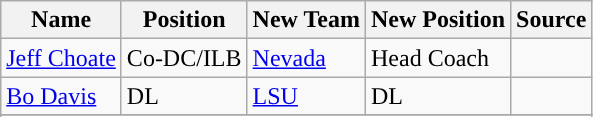<table class="wikitable">
<tr>
<th style="text-align:center; ">Name</th>
<th style="text-align:center; ">Position</th>
<th style="text-align:center; ">New Team</th>
<th style="text-align:center; ">New Position</th>
<th style="text-align:center; ">Source</th>
</tr>
<tr "align="center">
<td><a href='#'>Jeff Choate</a></td>
<td>Co-DC/ILB</td>
<td><a href='#'>Nevada</a></td>
<td>Head Coach</td>
<td></td>
</tr>
<tr "align="center">
<td><a href='#'>Bo Davis</a></td>
<td>DL</td>
<td><a href='#'>LSU</a></td>
<td>DL</td>
<td></td>
</tr>
<tr>
</tr>
<tr>
</tr>
</table>
